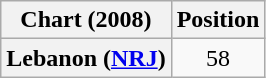<table class="wikitable plainrowheaders" style="text-align:center">
<tr>
<th scope="col">Chart (2008)</th>
<th scope="col">Position</th>
</tr>
<tr>
<th scope="row">Lebanon (<a href='#'>NRJ</a>)</th>
<td>58</td>
</tr>
</table>
